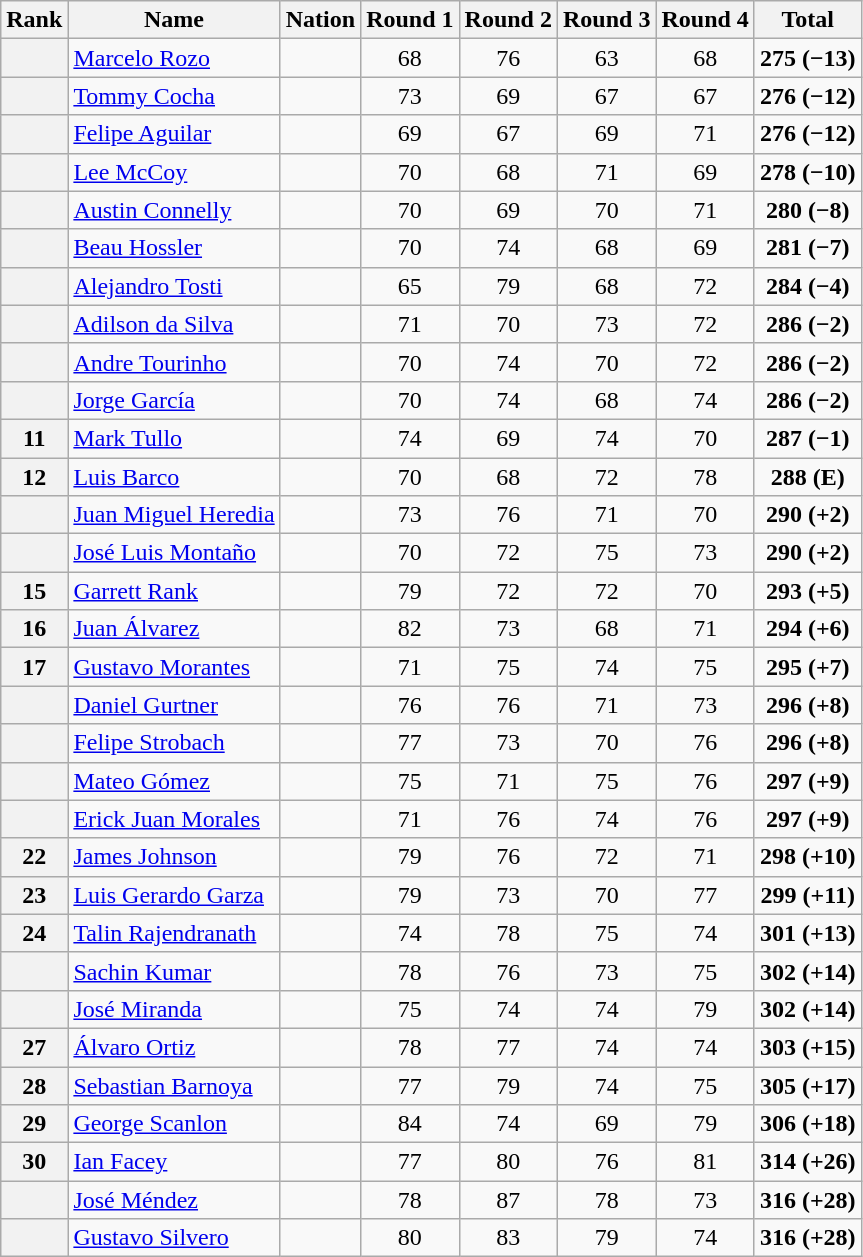<table class="wikitable sortable" style="text-align:center">
<tr>
<th>Rank</th>
<th>Name</th>
<th>Nation</th>
<th>Round 1</th>
<th>Round 2</th>
<th>Round 3</th>
<th>Round 4</th>
<th>Total</th>
</tr>
<tr>
<th></th>
<td align=left><a href='#'>Marcelo Rozo</a></td>
<td align=left></td>
<td>68</td>
<td>76</td>
<td>63</td>
<td>68</td>
<td><strong>275 (−13)</strong></td>
</tr>
<tr>
<th></th>
<td align=left><a href='#'>Tommy Cocha</a></td>
<td align=left></td>
<td>73</td>
<td>69</td>
<td>67</td>
<td>67</td>
<td><strong>276 (−12)</strong></td>
</tr>
<tr>
<th></th>
<td align=left><a href='#'>Felipe Aguilar</a></td>
<td align=left></td>
<td>69</td>
<td>67</td>
<td>69</td>
<td>71</td>
<td><strong>276 (−12)</strong></td>
</tr>
<tr>
<th></th>
<td align=left><a href='#'>Lee McCoy</a></td>
<td align=left></td>
<td>70</td>
<td>68</td>
<td>71</td>
<td>69</td>
<td><strong>278 (−10)</strong></td>
</tr>
<tr>
<th></th>
<td align=left><a href='#'>Austin Connelly</a></td>
<td align=left></td>
<td>70</td>
<td>69</td>
<td>70</td>
<td>71</td>
<td><strong>280 (−8)</strong></td>
</tr>
<tr>
<th></th>
<td align=left><a href='#'>Beau Hossler</a></td>
<td align=left></td>
<td>70</td>
<td>74</td>
<td>68</td>
<td>69</td>
<td><strong>281 (−7)</strong></td>
</tr>
<tr>
<th></th>
<td align=left><a href='#'>Alejandro Tosti</a></td>
<td align=left></td>
<td>65</td>
<td>79</td>
<td>68</td>
<td>72</td>
<td><strong>284 (−4)</strong></td>
</tr>
<tr>
<th></th>
<td align=left><a href='#'>Adilson da Silva</a></td>
<td align=left></td>
<td>71</td>
<td>70</td>
<td>73</td>
<td>72</td>
<td><strong>286 (−2)</strong></td>
</tr>
<tr>
<th></th>
<td align=left><a href='#'>Andre Tourinho</a></td>
<td align=left></td>
<td>70</td>
<td>74</td>
<td>70</td>
<td>72</td>
<td><strong>286 (−2)</strong></td>
</tr>
<tr>
<th></th>
<td align=left><a href='#'>Jorge García</a></td>
<td align=left></td>
<td>70</td>
<td>74</td>
<td>68</td>
<td>74</td>
<td><strong>286 (−2)</strong></td>
</tr>
<tr>
<th>11</th>
<td align=left><a href='#'>Mark Tullo</a></td>
<td align=left></td>
<td>74</td>
<td>69</td>
<td>74</td>
<td>70</td>
<td><strong>287 (−1)</strong></td>
</tr>
<tr>
<th>12</th>
<td align=left><a href='#'>Luis Barco</a></td>
<td align=left></td>
<td>70</td>
<td>68</td>
<td>72</td>
<td>78</td>
<td><strong>288 (E)</strong></td>
</tr>
<tr>
<th></th>
<td align=left><a href='#'>Juan Miguel Heredia</a></td>
<td align=left></td>
<td>73</td>
<td>76</td>
<td>71</td>
<td>70</td>
<td><strong>290 (+2)</strong></td>
</tr>
<tr>
<th></th>
<td align=left><a href='#'>José Luis Montaño</a></td>
<td align=left></td>
<td>70</td>
<td>72</td>
<td>75</td>
<td>73</td>
<td><strong>290 (+2)</strong></td>
</tr>
<tr>
<th>15</th>
<td align=left><a href='#'>Garrett Rank</a></td>
<td align=left></td>
<td>79</td>
<td>72</td>
<td>72</td>
<td>70</td>
<td><strong>293 (+5)</strong></td>
</tr>
<tr>
<th>16</th>
<td align=left><a href='#'>Juan Álvarez</a></td>
<td align=left></td>
<td>82</td>
<td>73</td>
<td>68</td>
<td>71</td>
<td><strong>294 (+6)</strong></td>
</tr>
<tr>
<th>17</th>
<td align=left><a href='#'>Gustavo Morantes</a></td>
<td align=left></td>
<td>71</td>
<td>75</td>
<td>74</td>
<td>75</td>
<td><strong>295 (+7)</strong></td>
</tr>
<tr>
<th></th>
<td align=left><a href='#'>Daniel Gurtner</a></td>
<td align=left></td>
<td>76</td>
<td>76</td>
<td>71</td>
<td>73</td>
<td><strong>296 (+8)</strong></td>
</tr>
<tr>
<th></th>
<td align=left><a href='#'>Felipe Strobach</a></td>
<td align=left></td>
<td>77</td>
<td>73</td>
<td>70</td>
<td>76</td>
<td><strong>296 (+8)</strong></td>
</tr>
<tr>
<th></th>
<td align=left><a href='#'>Mateo Gómez</a></td>
<td align=left></td>
<td>75</td>
<td>71</td>
<td>75</td>
<td>76</td>
<td><strong>297 (+9)</strong></td>
</tr>
<tr>
<th></th>
<td align=left><a href='#'>Erick Juan Morales</a></td>
<td align=left></td>
<td>71</td>
<td>76</td>
<td>74</td>
<td>76</td>
<td><strong>297 (+9)</strong></td>
</tr>
<tr>
<th>22</th>
<td align=left><a href='#'>James Johnson</a></td>
<td align=left></td>
<td>79</td>
<td>76</td>
<td>72</td>
<td>71</td>
<td><strong>298 (+10)</strong></td>
</tr>
<tr>
<th>23</th>
<td align=left><a href='#'>Luis Gerardo Garza</a></td>
<td align=left></td>
<td>79</td>
<td>73</td>
<td>70</td>
<td>77</td>
<td><strong>299 (+11)</strong></td>
</tr>
<tr>
<th>24</th>
<td align=left><a href='#'>Talin Rajendranath</a></td>
<td align=left></td>
<td>74</td>
<td>78</td>
<td>75</td>
<td>74</td>
<td><strong>301 (+13)</strong></td>
</tr>
<tr>
<th></th>
<td align=left><a href='#'>Sachin Kumar</a></td>
<td align=left></td>
<td>78</td>
<td>76</td>
<td>73</td>
<td>75</td>
<td><strong>302 (+14)</strong></td>
</tr>
<tr>
<th></th>
<td align=left><a href='#'>José Miranda</a></td>
<td align=left></td>
<td>75</td>
<td>74</td>
<td>74</td>
<td>79</td>
<td><strong>302 (+14)</strong></td>
</tr>
<tr>
<th>27</th>
<td align=left><a href='#'>Álvaro Ortiz</a></td>
<td align=left></td>
<td>78</td>
<td>77</td>
<td>74</td>
<td>74</td>
<td><strong>303 (+15)</strong></td>
</tr>
<tr>
<th>28</th>
<td align=left><a href='#'>Sebastian Barnoya</a></td>
<td align=left></td>
<td>77</td>
<td>79</td>
<td>74</td>
<td>75</td>
<td><strong>305 (+17)</strong></td>
</tr>
<tr>
<th>29</th>
<td align=left><a href='#'>George Scanlon</a></td>
<td align=left></td>
<td>84</td>
<td>74</td>
<td>69</td>
<td>79</td>
<td><strong>306 (+18)</strong></td>
</tr>
<tr>
<th>30</th>
<td align=left><a href='#'>Ian Facey</a></td>
<td align=left></td>
<td>77</td>
<td>80</td>
<td>76</td>
<td>81</td>
<td><strong>314 (+26)</strong></td>
</tr>
<tr>
<th></th>
<td align=left><a href='#'>José Méndez</a></td>
<td align=left></td>
<td>78</td>
<td>87</td>
<td>78</td>
<td>73</td>
<td><strong>316 (+28)</strong></td>
</tr>
<tr>
<th></th>
<td align=left><a href='#'>Gustavo Silvero</a></td>
<td align=left></td>
<td>80</td>
<td>83</td>
<td>79</td>
<td>74</td>
<td><strong>316 (+28)</strong></td>
</tr>
</table>
